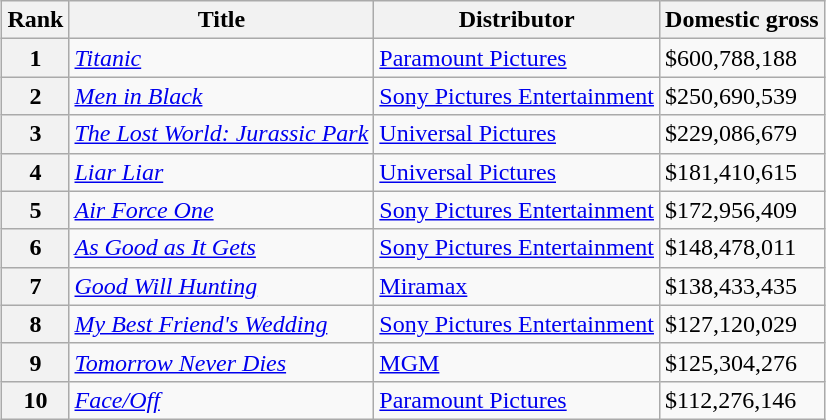<table class="wikitable" style="margin:auto; margin:auto;">
<tr>
<th>Rank</th>
<th>Title</th>
<th>Distributor</th>
<th>Domestic gross </th>
</tr>
<tr>
<th style="text-align:center;">1</th>
<td><em><a href='#'>Titanic</a></em></td>
<td><a href='#'>Paramount Pictures</a></td>
<td>$600,788,188</td>
</tr>
<tr>
<th style="text-align:center;">2</th>
<td><em><a href='#'>Men in Black</a></em></td>
<td><a href='#'>Sony Pictures Entertainment</a></td>
<td>$250,690,539</td>
</tr>
<tr>
<th style="text-align:center;">3</th>
<td><em><a href='#'>The Lost World: Jurassic Park</a></em></td>
<td><a href='#'>Universal Pictures</a></td>
<td>$229,086,679</td>
</tr>
<tr>
<th style="text-align:center;">4</th>
<td><em><a href='#'>Liar Liar</a></em></td>
<td><a href='#'>Universal Pictures</a></td>
<td>$181,410,615</td>
</tr>
<tr>
<th style="text-align:center;">5</th>
<td><em><a href='#'>Air Force One</a></em></td>
<td><a href='#'>Sony Pictures Entertainment</a></td>
<td>$172,956,409</td>
</tr>
<tr>
<th style="text-align:center;">6</th>
<td><em><a href='#'>As Good as It Gets</a></em></td>
<td><a href='#'>Sony Pictures Entertainment</a></td>
<td>$148,478,011</td>
</tr>
<tr>
<th style="text-align:center;">7</th>
<td><em><a href='#'>Good Will Hunting</a></em></td>
<td><a href='#'>Miramax</a></td>
<td>$138,433,435</td>
</tr>
<tr>
<th style="text-align:center;">8</th>
<td><em><a href='#'>My Best Friend's Wedding</a></em></td>
<td><a href='#'>Sony Pictures Entertainment</a></td>
<td>$127,120,029</td>
</tr>
<tr>
<th style="text-align:center;">9</th>
<td><em><a href='#'>Tomorrow Never Dies</a></em></td>
<td><a href='#'>MGM</a></td>
<td>$125,304,276</td>
</tr>
<tr>
<th style="text-align:center;">10</th>
<td><em><a href='#'>Face/Off</a></em></td>
<td><a href='#'>Paramount Pictures</a></td>
<td>$112,276,146</td>
</tr>
</table>
